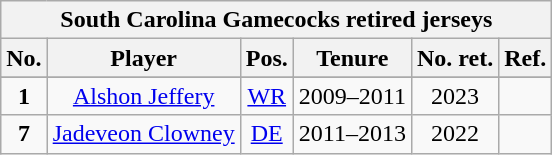<table class="wikitable" style="text-align:center">
<tr>
<th colspan=6 style =><strong>South Carolina Gamecocks retired jerseys</strong></th>
</tr>
<tr>
<th style = >No.</th>
<th style = >Player</th>
<th style = >Pos.</th>
<th style = >Tenure</th>
<th style = >No. ret.</th>
<th style = >Ref.</th>
</tr>
<tr>
</tr>
<tr>
<td><strong>1</strong></td>
<td><a href='#'>Alshon Jeffery</a></td>
<td><a href='#'>WR</a></td>
<td>2009–2011</td>
<td>2023</td>
<td></td>
</tr>
<tr>
<td><strong>7</strong></td>
<td><a href='#'>Jadeveon Clowney</a></td>
<td><a href='#'>DE</a></td>
<td>2011–2013</td>
<td>2022</td>
<td></td>
</tr>
</table>
